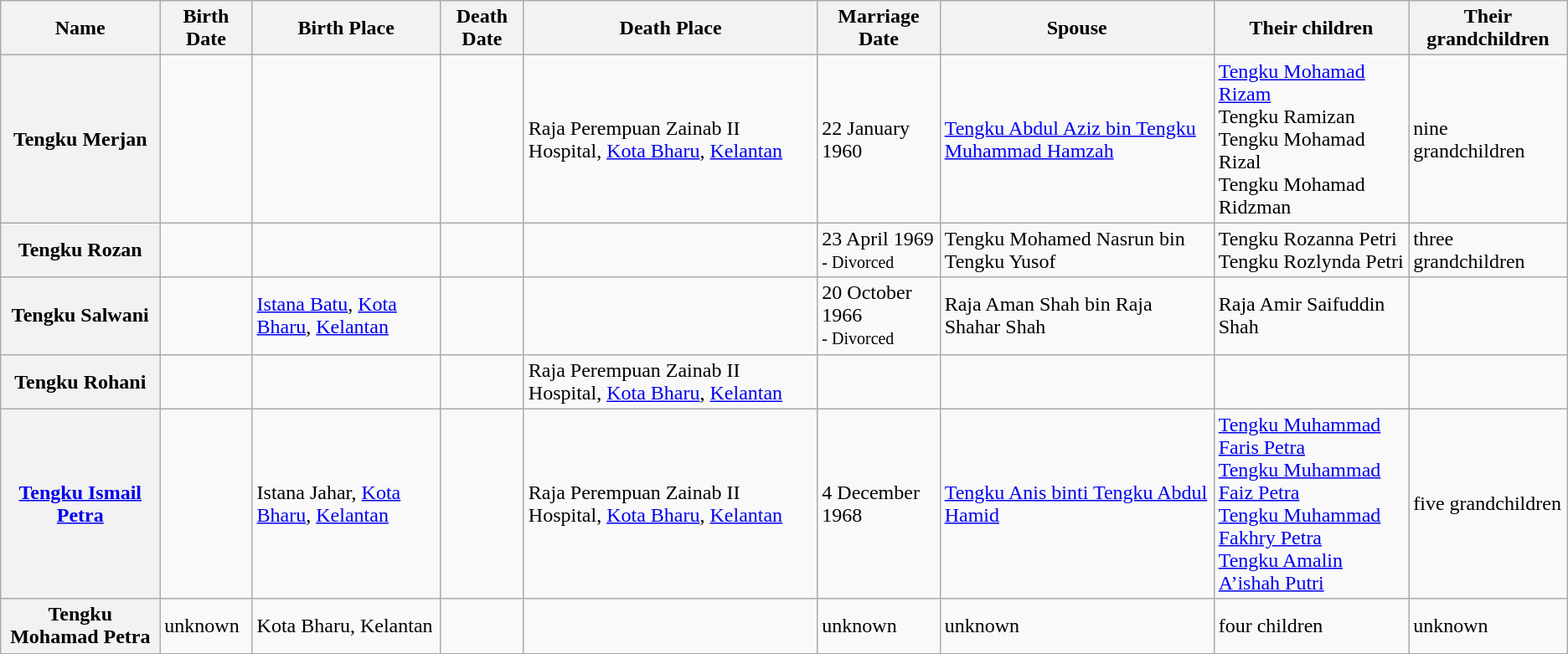<table class="wikitable">
<tr>
<th>Name</th>
<th>Birth Date</th>
<th>Birth Place</th>
<th>Death Date</th>
<th>Death Place</th>
<th !colspan="2">Marriage <br> Date</th>
<th>Spouse</th>
<th>Their children</th>
<th>Their grandchildren</th>
</tr>
<tr>
<th rowspan="1" scope="row">Tengku Merjan</th>
<td rowspan="1"></td>
<td rowspan="1"></td>
<td rowspan="1"></td>
<td rowspan="1">Raja Perempuan Zainab II Hospital, <a href='#'>Kota Bharu</a>, <a href='#'>Kelantan</a></td>
<td rowspan="1">22 January 1960</td>
<td rowspan="1"><a href='#'>Tengku Abdul Aziz bin Tengku Muhammad Hamzah</a></td>
<td><a href='#'>Tengku Mohamad Rizam</a><br>Tengku Ramizan<br>Tengku Mohamad Rizal<br>Tengku Mohamad Ridzman</td>
<td>nine grandchildren</td>
</tr>
<tr>
<th rowspan="1" scope="row">Tengku Rozan</th>
<td rowspan="1"></td>
<td rowspan="1"></td>
<td rowspan="1"></td>
<td rowspan="1"></td>
<td rowspan="1">23 April 1969<br><small>- Divorced</small></td>
<td>Tengku Mohamed Nasrun bin Tengku Yusof</td>
<td rowspan="1">Tengku Rozanna Petri<br>Tengku Rozlynda Petri</td>
<td>three grandchildren</td>
</tr>
<tr>
<th rowspan="1" scope="row">Tengku Salwani</th>
<td rowspan="1"></td>
<td rowspan="1"><a href='#'>Istana Batu</a>, <a href='#'>Kota Bharu</a>, <a href='#'>Kelantan</a></td>
<td rowspan="1"></td>
<td rowspan="1"></td>
<td rowspan="1">20 October 1966<br><small>- Divorced</small></td>
<td rowspan="1">Raja Aman Shah bin Raja Shahar Shah</td>
<td rowspan="1">Raja Amir Saifuddin Shah</td>
<td></td>
</tr>
<tr>
<th rowspan="1" scope="row">Tengku Rohani</th>
<td rowspan="1"></td>
<td rowspan="1"></td>
<td rowspan="1"></td>
<td rowspan="1">Raja Perempuan Zainab II Hospital, <a href='#'>Kota Bharu</a>, <a href='#'>Kelantan</a></td>
<td></td>
<td></td>
<td></td>
<td></td>
</tr>
<tr>
<th rowspan="1" scope="row"><a href='#'>Tengku Ismail Petra</a></th>
<td rowspan="1"></td>
<td rowspan="1">Istana Jahar, <a href='#'>Kota Bharu</a>, <a href='#'>Kelantan</a></td>
<td rowspan="1"></td>
<td rowspan="1">Raja Perempuan Zainab II Hospital, <a href='#'>Kota Bharu</a>, <a href='#'>Kelantan</a></td>
<td rowspan="1">4 December 1968</td>
<td rowspan="1"><a href='#'>Tengku Anis binti Tengku Abdul Hamid</a></td>
<td><a href='#'>Tengku Muhammad Faris Petra</a><br><a href='#'>Tengku Muhammad Faiz Petra</a><br> <a href='#'>Tengku Muhammad Fakhry Petra</a><br> <a href='#'>Tengku Amalin A’ishah Putri</a></td>
<td>five grandchildren</td>
</tr>
<tr>
<th rowspan="1" scope="row">Tengku Mohamad Petra</th>
<td rowspan="1">unknown</td>
<td>Kota Bharu, Kelantan</td>
<td></td>
<td></td>
<td>unknown</td>
<td>unknown</td>
<td>four children</td>
<td>unknown</td>
</tr>
</table>
